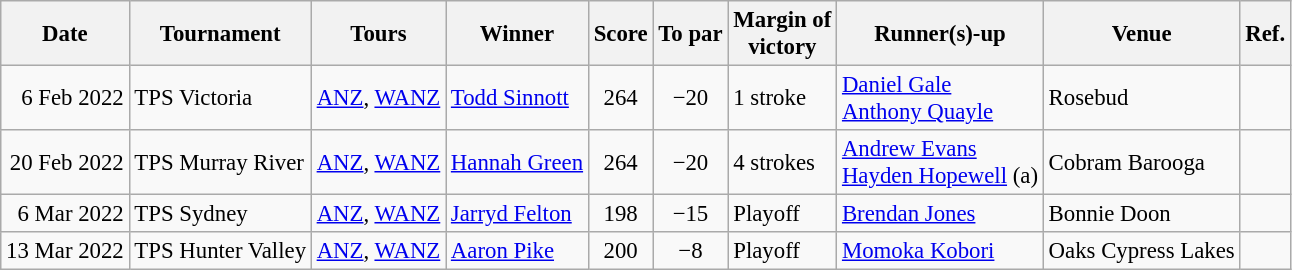<table class=wikitable style="font-size:95%">
<tr>
<th>Date</th>
<th>Tournament</th>
<th>Tours</th>
<th>Winner</th>
<th>Score</th>
<th>To par</th>
<th>Margin of<br>victory</th>
<th>Runner(s)-up</th>
<th>Venue</th>
<th>Ref.</th>
</tr>
<tr>
<td align=right>6 Feb 2022</td>
<td>TPS Victoria</td>
<td><a href='#'>ANZ</a>, <a href='#'>WANZ</a></td>
<td> <a href='#'>Todd Sinnott</a></td>
<td align=center>264</td>
<td align=center>−20</td>
<td>1 stroke</td>
<td> <a href='#'>Daniel Gale</a><br> <a href='#'>Anthony Quayle</a></td>
<td>Rosebud</td>
<td></td>
</tr>
<tr>
<td align=right>20 Feb 2022</td>
<td>TPS Murray River</td>
<td><a href='#'>ANZ</a>, <a href='#'>WANZ</a></td>
<td> <a href='#'>Hannah Green</a></td>
<td align=center>264</td>
<td align=center>−20</td>
<td>4 strokes</td>
<td> <a href='#'>Andrew Evans</a><br> <a href='#'>Hayden Hopewell</a> (a)</td>
<td>Cobram Barooga</td>
<td></td>
</tr>
<tr>
<td align=right>6 Mar 2022</td>
<td>TPS Sydney</td>
<td><a href='#'>ANZ</a>, <a href='#'>WANZ</a></td>
<td> <a href='#'>Jarryd Felton</a></td>
<td align=center>198</td>
<td align=center>−15</td>
<td>Playoff</td>
<td> <a href='#'>Brendan Jones</a></td>
<td>Bonnie Doon</td>
<td></td>
</tr>
<tr>
<td align=right>13 Mar 2022</td>
<td>TPS Hunter Valley</td>
<td><a href='#'>ANZ</a>, <a href='#'>WANZ</a></td>
<td> <a href='#'>Aaron Pike</a></td>
<td align=center>200</td>
<td align=center>−8</td>
<td>Playoff</td>
<td> <a href='#'>Momoka Kobori</a></td>
<td>Oaks Cypress Lakes</td>
<td></td>
</tr>
</table>
